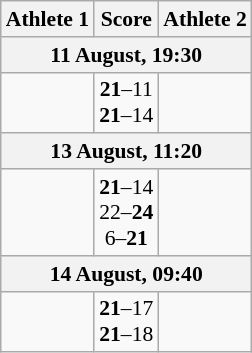<table class="wikitable" style="text-align: center; font-size:90% ">
<tr>
<th align="right">Athlete 1</th>
<th>Score</th>
<th align="left">Athlete 2</th>
</tr>
<tr>
<th colspan=3>11 August, 19:30</th>
</tr>
<tr>
<td align=right><strong></strong></td>
<td align=center><strong>21</strong>–11<br><strong>21</strong>–14</td>
<td align=left></td>
</tr>
<tr>
<th colspan=3>13 August, 11:20</th>
</tr>
<tr>
<td align=right></td>
<td align=center><strong>21</strong>–14<br>22–<strong>24</strong><br>6–<strong>21</strong></td>
<td align=left><strong></strong></td>
</tr>
<tr>
<th colspan=3>14 August, 09:40</th>
</tr>
<tr>
<td align=right><strong></strong></td>
<td align=center><strong>21</strong>–17<br><strong>21</strong>–18</td>
<td align=left></td>
</tr>
</table>
